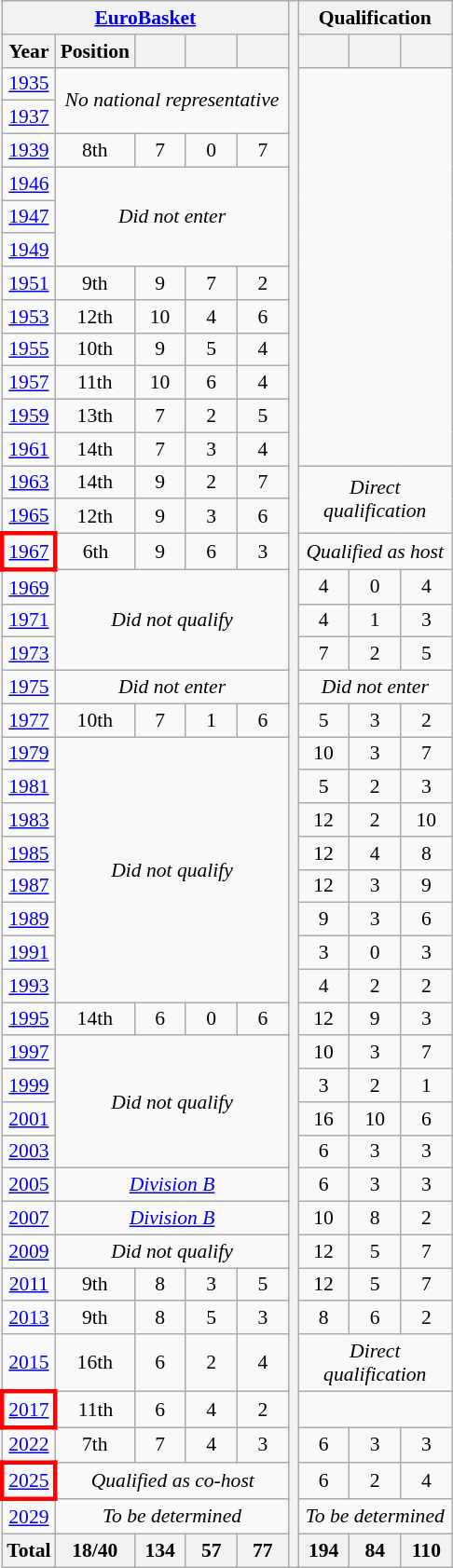<table class="wikitable" style="text-align: center;font-size:90%;">
<tr>
<th colspan=5><a href='#'>EuroBasket</a></th>
<th rowspan=46></th>
<th colspan=3>Qualification</th>
</tr>
<tr>
<th>Year</th>
<th>Position</th>
<th width=30></th>
<th width=30></th>
<th width=30></th>
<th width=30></th>
<th width=30></th>
<th width=30></th>
</tr>
<tr>
<td> <a href='#'>1935</a></td>
<td colspan=4 rowspan=2><em>No national representative</em></td>
</tr>
<tr>
<td> <a href='#'>1937</a></td>
</tr>
<tr>
<td> <a href='#'>1939</a></td>
<td>8th</td>
<td>7</td>
<td>0</td>
<td>7</td>
</tr>
<tr>
<td> <a href='#'>1946</a></td>
<td colspan=4 rowspan=3><em>Did not enter</em></td>
</tr>
<tr>
<td> <a href='#'>1947</a></td>
</tr>
<tr>
<td> <a href='#'>1949</a></td>
</tr>
<tr>
<td> <a href='#'>1951</a></td>
<td>9th</td>
<td>9</td>
<td>7</td>
<td>2</td>
</tr>
<tr>
<td> <a href='#'>1953</a></td>
<td>12th</td>
<td>10</td>
<td>4</td>
<td>6</td>
</tr>
<tr>
<td> <a href='#'>1955</a></td>
<td>10th</td>
<td>9</td>
<td>5</td>
<td>4</td>
</tr>
<tr>
<td> <a href='#'>1957</a></td>
<td>11th</td>
<td>10</td>
<td>6</td>
<td>4</td>
</tr>
<tr>
<td> <a href='#'>1959</a></td>
<td>13th</td>
<td>7</td>
<td>2</td>
<td>5</td>
</tr>
<tr>
<td> <a href='#'>1961</a></td>
<td>14th</td>
<td>7</td>
<td>3</td>
<td>4</td>
</tr>
<tr>
<td> <a href='#'>1963</a></td>
<td>14th</td>
<td>9</td>
<td>2</td>
<td>7</td>
<td colspan=3 rowspan=2><em>Direct qualification</em></td>
</tr>
<tr>
<td> <a href='#'>1965</a></td>
<td>12th</td>
<td>9</td>
<td>3</td>
<td>6</td>
</tr>
<tr>
<td style="border: 3px solid red"> <a href='#'>1967</a></td>
<td>6th</td>
<td>9</td>
<td>6</td>
<td>3</td>
<td colspan=3><em>Qualified as host</em></td>
</tr>
<tr>
<td> <a href='#'>1969</a></td>
<td colspan=4 rowspan=3><em>Did not qualify</em></td>
<td>4</td>
<td>0</td>
<td>4</td>
</tr>
<tr>
<td> <a href='#'>1971</a></td>
<td>4</td>
<td>1</td>
<td>3</td>
</tr>
<tr>
<td> <a href='#'>1973</a></td>
<td>7</td>
<td>2</td>
<td>5</td>
</tr>
<tr>
<td> <a href='#'>1975</a></td>
<td colspan=4><em>Did not enter</em></td>
<td colspan=3><em>Did not enter</em></td>
</tr>
<tr>
<td> <a href='#'>1977</a></td>
<td>10th</td>
<td>7</td>
<td>1</td>
<td>6</td>
<td>5</td>
<td>3</td>
<td>2</td>
</tr>
<tr>
<td> <a href='#'>1979</a></td>
<td colspan=4 rowspan=8><em>Did not qualify</em></td>
<td>10</td>
<td>3</td>
<td>7</td>
</tr>
<tr>
<td> <a href='#'>1981</a></td>
<td>5</td>
<td>2</td>
<td>3</td>
</tr>
<tr>
<td> <a href='#'>1983</a></td>
<td>12</td>
<td>2</td>
<td>10</td>
</tr>
<tr>
<td> <a href='#'>1985</a></td>
<td>12</td>
<td>4</td>
<td>8</td>
</tr>
<tr>
<td> <a href='#'>1987</a></td>
<td>12</td>
<td>3</td>
<td>9</td>
</tr>
<tr>
<td> <a href='#'>1989</a></td>
<td>9</td>
<td>3</td>
<td>6</td>
</tr>
<tr>
<td> <a href='#'>1991</a></td>
<td>3</td>
<td>0</td>
<td>3</td>
</tr>
<tr>
<td> <a href='#'>1993</a></td>
<td>4</td>
<td>2</td>
<td>2</td>
</tr>
<tr>
<td> <a href='#'>1995</a></td>
<td>14th</td>
<td>6</td>
<td>0</td>
<td>6</td>
<td>12</td>
<td>9</td>
<td>3</td>
</tr>
<tr>
<td> <a href='#'>1997</a></td>
<td colspan=4 rowspan=4><em>Did not qualify</em></td>
<td>10</td>
<td>3</td>
<td>7</td>
</tr>
<tr>
<td> <a href='#'>1999</a></td>
<td>3</td>
<td>2</td>
<td>1</td>
</tr>
<tr>
<td> <a href='#'>2001</a></td>
<td>16</td>
<td>10</td>
<td>6</td>
</tr>
<tr>
<td> <a href='#'>2003</a></td>
<td>6</td>
<td>3</td>
<td>3</td>
</tr>
<tr>
<td> <a href='#'>2005</a></td>
<td colspan=4><em><a href='#'>Division B</a></em></td>
<td>6</td>
<td>3</td>
<td>3</td>
</tr>
<tr>
<td> <a href='#'>2007</a></td>
<td colspan=4><em><a href='#'>Division B</a></em></td>
<td>10</td>
<td>8</td>
<td>2</td>
</tr>
<tr>
<td> <a href='#'>2009</a></td>
<td colspan=4><em>Did not qualify</em></td>
<td>12</td>
<td>5</td>
<td>7</td>
</tr>
<tr>
<td> <a href='#'>2011</a></td>
<td>9th</td>
<td>8</td>
<td>3</td>
<td>5</td>
<td>12</td>
<td>5</td>
<td>7</td>
</tr>
<tr>
<td> <a href='#'>2013</a></td>
<td>9th</td>
<td>8</td>
<td>5</td>
<td>3</td>
<td>8</td>
<td>6</td>
<td>2</td>
</tr>
<tr>
<td> <a href='#'>2015</a></td>
<td>16th</td>
<td>6</td>
<td>2</td>
<td>4</td>
<td colspan=3><em>Direct qualification</em></td>
</tr>
<tr>
<td style="border: 3px solid red"> <a href='#'>2017</a></td>
<td>11th</td>
<td>6</td>
<td>4</td>
<td>2</td>
<td colspan=3></td>
</tr>
<tr>
<td> <a href='#'>2022</a></td>
<td>7th</td>
<td>7</td>
<td>4</td>
<td>3</td>
<td>6</td>
<td>3</td>
<td>3</td>
</tr>
<tr>
<td style="border: 3px solid red"> <a href='#'>2025</a></td>
<td colspan=4><em>Qualified as co-host</em></td>
<td>6</td>
<td>2</td>
<td>4</td>
</tr>
<tr>
<td> <a href='#'>2029</a></td>
<td colspan=4><em>To be determined</em></td>
<td colspan=3><em>To be determined</em></td>
</tr>
<tr>
<th>Total</th>
<th>18/40</th>
<th>134</th>
<th>57</th>
<th>77</th>
<th>194</th>
<th>84</th>
<th>110</th>
</tr>
</table>
